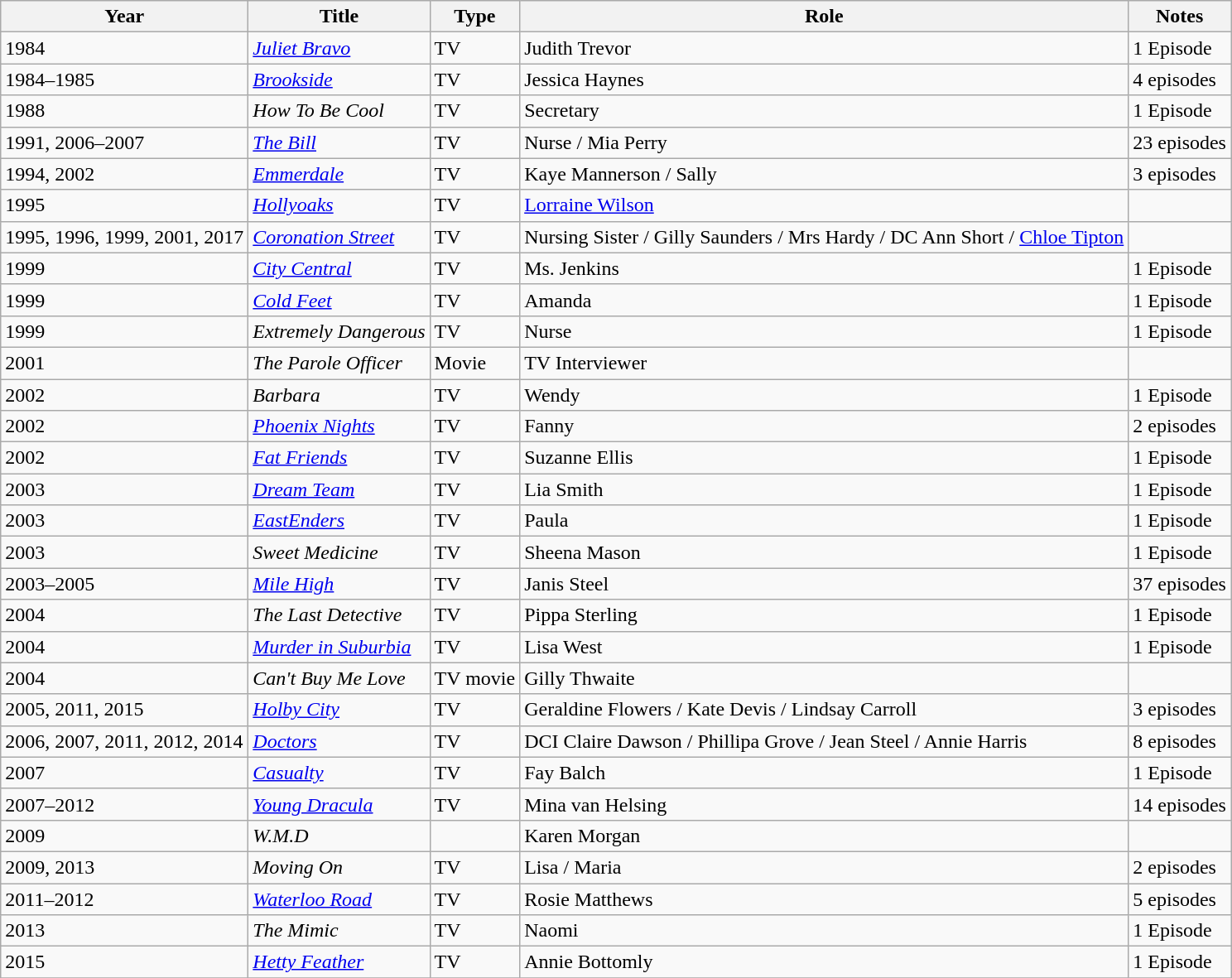<table class="wikitable sortable">
<tr>
<th>Year</th>
<th>Title</th>
<th>Type</th>
<th class="unsortable">Role</th>
<th class="unsortable">Notes</th>
</tr>
<tr>
<td>1984</td>
<td><em><a href='#'>Juliet Bravo</a></em></td>
<td>TV</td>
<td>Judith Trevor</td>
<td>1 Episode</td>
</tr>
<tr>
<td>1984–1985</td>
<td><em><a href='#'>Brookside</a></em></td>
<td>TV</td>
<td>Jessica Haynes</td>
<td>4 episodes</td>
</tr>
<tr>
<td>1988</td>
<td><em>How To Be Cool</em></td>
<td>TV</td>
<td>Secretary</td>
<td>1 Episode</td>
</tr>
<tr>
<td>1991, 2006–2007</td>
<td><em><a href='#'>The Bill</a></em></td>
<td>TV</td>
<td>Nurse / Mia Perry</td>
<td>23 episodes</td>
</tr>
<tr>
<td>1994, 2002</td>
<td><em><a href='#'>Emmerdale</a></em></td>
<td>TV</td>
<td>Kaye Mannerson / Sally</td>
<td>3 episodes</td>
</tr>
<tr>
<td>1995</td>
<td><em><a href='#'>Hollyoaks</a></em></td>
<td>TV</td>
<td><a href='#'>Lorraine Wilson</a></td>
<td></td>
</tr>
<tr>
<td>1995, 1996, 1999, 2001, 2017</td>
<td><em><a href='#'>Coronation Street</a></em></td>
<td>TV</td>
<td>Nursing Sister / Gilly Saunders / Mrs Hardy / DC Ann Short / <a href='#'>Chloe Tipton</a></td>
<td></td>
</tr>
<tr>
<td>1999</td>
<td><em><a href='#'>City Central</a></em></td>
<td>TV</td>
<td>Ms. Jenkins</td>
<td>1 Episode</td>
</tr>
<tr>
<td>1999</td>
<td><em><a href='#'>Cold Feet</a></em></td>
<td>TV</td>
<td>Amanda</td>
<td>1 Episode</td>
</tr>
<tr>
<td>1999</td>
<td><em>Extremely Dangerous</em></td>
<td>TV</td>
<td>Nurse</td>
<td>1 Episode</td>
</tr>
<tr>
<td>2001</td>
<td><em>The Parole Officer</em></td>
<td>Movie</td>
<td>TV Interviewer</td>
<td></td>
</tr>
<tr>
<td>2002</td>
<td><em>Barbara</em></td>
<td>TV</td>
<td>Wendy</td>
<td>1 Episode</td>
</tr>
<tr>
<td>2002</td>
<td><em><a href='#'>Phoenix Nights</a></em></td>
<td>TV</td>
<td>Fanny</td>
<td>2 episodes</td>
</tr>
<tr>
<td>2002</td>
<td><em><a href='#'>Fat Friends</a></em></td>
<td>TV</td>
<td>Suzanne Ellis</td>
<td>1 Episode</td>
</tr>
<tr>
<td>2003</td>
<td><em><a href='#'>Dream Team</a></em></td>
<td>TV</td>
<td>Lia Smith</td>
<td>1 Episode</td>
</tr>
<tr>
<td>2003</td>
<td><em><a href='#'>EastEnders</a></em></td>
<td>TV</td>
<td>Paula</td>
<td>1 Episode</td>
</tr>
<tr>
<td>2003</td>
<td><em>Sweet Medicine</em></td>
<td>TV</td>
<td>Sheena Mason</td>
<td>1 Episode</td>
</tr>
<tr>
<td>2003–2005</td>
<td><em><a href='#'>Mile High</a></em></td>
<td>TV</td>
<td>Janis Steel</td>
<td>37 episodes</td>
</tr>
<tr>
<td>2004</td>
<td><em>The Last Detective</em></td>
<td>TV</td>
<td>Pippa Sterling</td>
<td>1 Episode</td>
</tr>
<tr>
<td>2004</td>
<td><em><a href='#'>Murder in Suburbia</a></em></td>
<td>TV</td>
<td>Lisa West</td>
<td>1 Episode</td>
</tr>
<tr>
<td>2004</td>
<td><em>Can't Buy Me Love</em></td>
<td>TV movie</td>
<td>Gilly Thwaite</td>
<td></td>
</tr>
<tr>
<td>2005, 2011, 2015</td>
<td><em><a href='#'>Holby City</a></em></td>
<td>TV</td>
<td>Geraldine Flowers / Kate Devis / Lindsay Carroll</td>
<td>3 episodes</td>
</tr>
<tr>
<td>2006, 2007, 2011, 2012, 2014</td>
<td><em><a href='#'>Doctors</a></em></td>
<td>TV</td>
<td>DCI Claire Dawson / Phillipa Grove / Jean Steel / Annie Harris</td>
<td>8 episodes</td>
</tr>
<tr>
<td>2007</td>
<td><em><a href='#'>Casualty</a></em></td>
<td>TV</td>
<td>Fay Balch</td>
<td>1 Episode</td>
</tr>
<tr>
<td>2007–2012</td>
<td><em><a href='#'>Young Dracula</a></em></td>
<td>TV</td>
<td>Mina van Helsing</td>
<td>14 episodes</td>
</tr>
<tr>
<td>2009</td>
<td><em>W.M.D</em></td>
<td></td>
<td>Karen Morgan</td>
<td></td>
</tr>
<tr>
<td>2009, 2013</td>
<td><em>Moving On</em></td>
<td>TV</td>
<td>Lisa / Maria</td>
<td>2 episodes</td>
</tr>
<tr>
<td>2011–2012</td>
<td><em><a href='#'>Waterloo Road</a></em></td>
<td>TV</td>
<td>Rosie Matthews</td>
<td>5 episodes</td>
</tr>
<tr>
<td>2013</td>
<td><em>The Mimic</em></td>
<td>TV</td>
<td>Naomi</td>
<td>1 Episode</td>
</tr>
<tr>
<td>2015</td>
<td><em><a href='#'>Hetty Feather</a></em></td>
<td>TV</td>
<td>Annie Bottomly</td>
<td>1 Episode</td>
</tr>
<tr>
</tr>
</table>
